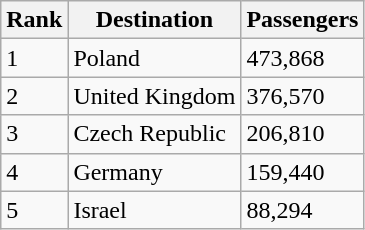<table class="wikitable">
<tr>
<th>Rank</th>
<th>Destination</th>
<th>Passengers</th>
</tr>
<tr>
<td>1</td>
<td> Poland</td>
<td>473,868</td>
</tr>
<tr>
<td>2</td>
<td> United Kingdom</td>
<td>376,570</td>
</tr>
<tr>
<td>3</td>
<td> Czech Republic</td>
<td>206,810</td>
</tr>
<tr>
<td>4</td>
<td> Germany</td>
<td>159,440</td>
</tr>
<tr>
<td>5</td>
<td> Israel</td>
<td>88,294</td>
</tr>
</table>
